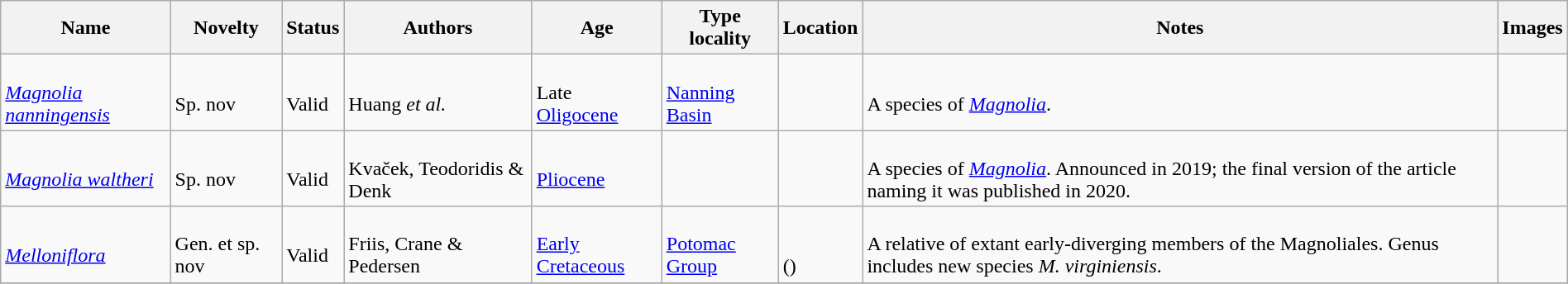<table class="wikitable sortable" align="center" width="100%">
<tr>
<th>Name</th>
<th>Novelty</th>
<th>Status</th>
<th>Authors</th>
<th>Age</th>
<th>Type locality</th>
<th>Location</th>
<th>Notes</th>
<th>Images</th>
</tr>
<tr>
<td><br><em><a href='#'>Magnolia nanningensis</a></em></td>
<td><br>Sp. nov</td>
<td><br>Valid</td>
<td><br>Huang <em>et al.</em></td>
<td><br>Late <a href='#'>Oligocene</a></td>
<td><br><a href='#'>Nanning Basin</a></td>
<td><br></td>
<td><br>A species of <em><a href='#'>Magnolia</a></em>.</td>
<td></td>
</tr>
<tr>
<td><br><em><a href='#'>Magnolia waltheri</a></em></td>
<td><br>Sp. nov</td>
<td><br>Valid</td>
<td><br>Kvaček, Teodoridis & Denk</td>
<td><br><a href='#'>Pliocene</a></td>
<td></td>
<td><br></td>
<td><br>A species of <em><a href='#'>Magnolia</a></em>. Announced in 2019; the final version of the article naming it was published in 2020.</td>
<td></td>
</tr>
<tr>
<td><br><em><a href='#'>Melloniflora</a></em></td>
<td><br>Gen. et sp. nov</td>
<td><br>Valid</td>
<td><br>Friis, Crane & Pedersen</td>
<td><br><a href='#'>Early Cretaceous</a></td>
<td><br><a href='#'>Potomac Group</a></td>
<td><br><br>()</td>
<td><br>A relative of extant early-diverging members of the Magnoliales. Genus includes new species <em>M. virginiensis</em>.</td>
<td></td>
</tr>
<tr>
</tr>
</table>
